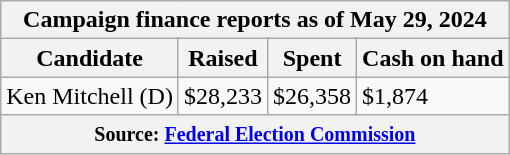<table class="wikitable sortable">
<tr>
<th colspan=4>Campaign finance reports as of May 29, 2024</th>
</tr>
<tr style="text-align:center;">
<th>Candidate</th>
<th>Raised</th>
<th>Spent</th>
<th>Cash on hand</th>
</tr>
<tr>
<td>Ken Mitchell (D)</td>
<td>$28,233</td>
<td>$26,358</td>
<td>$1,874</td>
</tr>
<tr>
<th colspan="4"><small>Source: <a href='#'>Federal Election Commission</a></small></th>
</tr>
</table>
